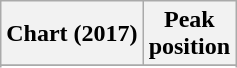<table class="wikitable sortable plainrowheaders" style="text-align:center">
<tr>
<th scope="col">Chart (2017)</th>
<th scope="col">Peak<br> position</th>
</tr>
<tr>
</tr>
<tr>
</tr>
<tr>
</tr>
<tr>
</tr>
<tr>
</tr>
<tr>
</tr>
<tr>
</tr>
<tr>
</tr>
<tr>
</tr>
<tr>
</tr>
<tr>
</tr>
</table>
